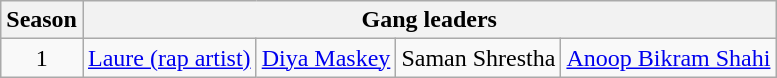<table class="wikitable">
<tr>
<th>Season</th>
<th colspan="5">Gang leaders</th>
</tr>
<tr>
<td style="text-align:center;">1</td>
<td><a href='#'>Laure (rap artist)</a></td>
<td><a href='#'>Diya Maskey</a></td>
<td>Saman Shrestha</td>
<td><a href='#'>Anoop Bikram Shahi</a></td>
</tr>
</table>
